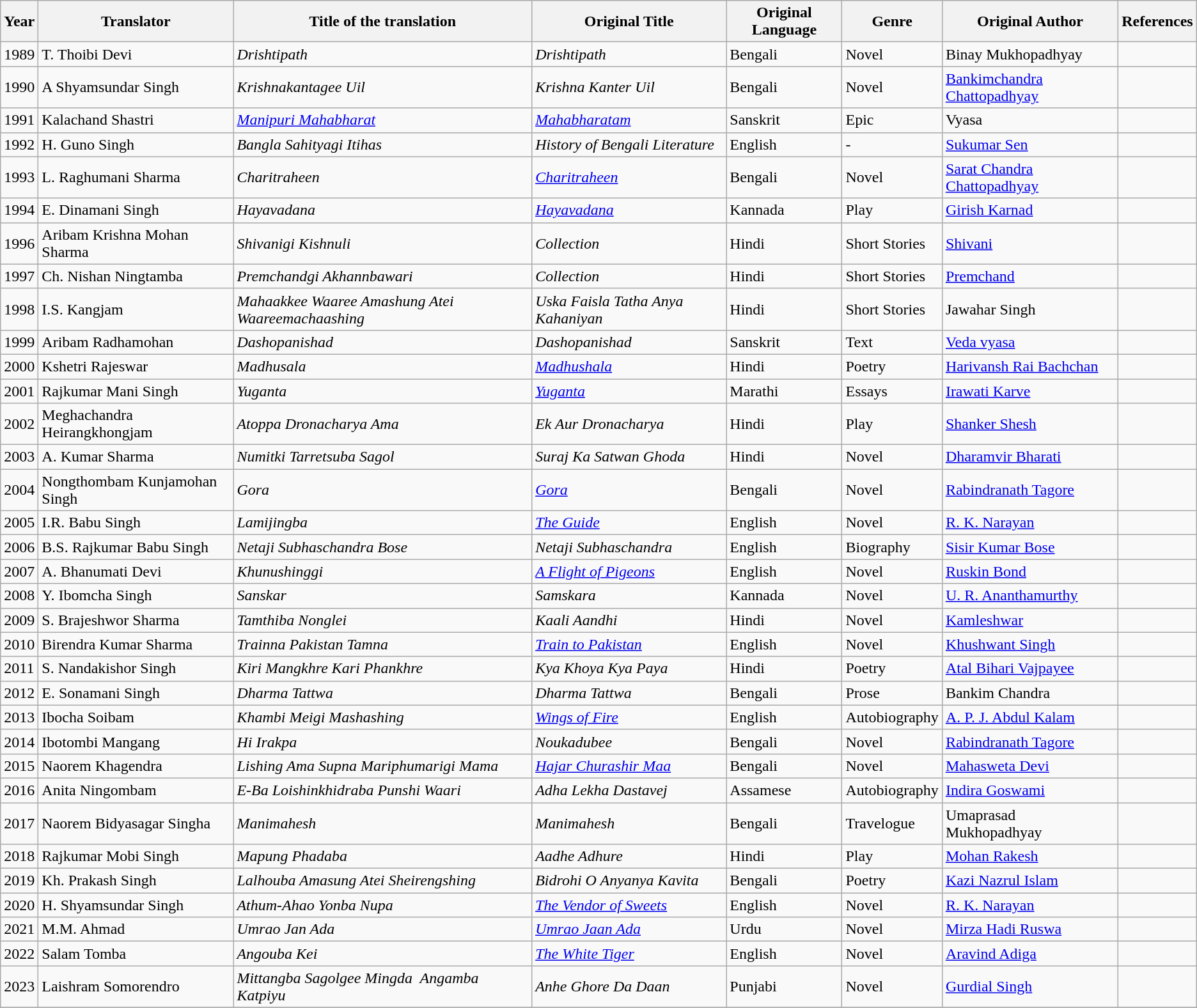<table class="wikitable sortable">
<tr>
<th>Year</th>
<th>Translator</th>
<th>Title of the translation</th>
<th>Original Title</th>
<th>Original Language</th>
<th>Genre</th>
<th>Original Author</th>
<th class=unsortable>References</th>
</tr>
<tr>
<td>1989</td>
<td>T. Thoibi Devi</td>
<td><em>Drishtipath</em></td>
<td><em>Drishtipath</em></td>
<td>Bengali</td>
<td>Novel</td>
<td>Binay Mukhopadhyay</td>
<td></td>
</tr>
<tr>
<td>1990</td>
<td>A Shyamsundar Singh</td>
<td><em>Krishnakantagee Uil</em></td>
<td><em>Krishna Kanter Uil</em></td>
<td>Bengali</td>
<td>Novel</td>
<td><a href='#'>Bankimchandra Chattopadhyay</a></td>
<td></td>
</tr>
<tr>
<td>1991</td>
<td>Kalachand Shastri</td>
<td><em><a href='#'>Manipuri Mahabharat</a></em></td>
<td><em><a href='#'>Mahabharatam</a></em></td>
<td>Sanskrit</td>
<td>Epic</td>
<td>Vyasa</td>
<td></td>
</tr>
<tr>
<td>1992</td>
<td>H. Guno Singh</td>
<td><em>Bangla Sahityagi Itihas</em></td>
<td><em>History of Bengali Literature</em></td>
<td>English</td>
<td>-</td>
<td><a href='#'>Sukumar Sen</a></td>
<td></td>
</tr>
<tr>
<td>1993</td>
<td>L. Raghumani Sharma</td>
<td><em>Charitraheen</em></td>
<td><em><a href='#'>Charitraheen</a></em></td>
<td>Bengali</td>
<td>Novel</td>
<td><a href='#'>Sarat Chandra Chattopadhyay</a></td>
<td></td>
</tr>
<tr>
<td>1994</td>
<td>E. Dinamani Singh</td>
<td><em>Hayavadana</em></td>
<td><em><a href='#'>Hayavadana</a></em></td>
<td>Kannada</td>
<td>Play</td>
<td><a href='#'>Girish Karnad</a></td>
<td></td>
</tr>
<tr>
<td>1996</td>
<td>Aribam Krishna Mohan Sharma</td>
<td><em>Shivanigi Kishnuli</em></td>
<td><em>Collection</em></td>
<td>Hindi</td>
<td>Short Stories</td>
<td><a href='#'>Shivani</a></td>
<td></td>
</tr>
<tr>
<td>1997</td>
<td>Ch. Nishan Ningtamba</td>
<td><em>Premchandgi Akhannbawari</em></td>
<td><em>Collection</em></td>
<td>Hindi</td>
<td>Short Stories</td>
<td><a href='#'>Premchand</a></td>
<td></td>
</tr>
<tr>
<td>1998</td>
<td>I.S. Kangjam</td>
<td><em>Mahaakkee Waaree Amashung Atei Waareemachaashing</em></td>
<td><em>Uska Faisla Tatha Anya Kahaniyan</em></td>
<td>Hindi</td>
<td>Short Stories</td>
<td>Jawahar Singh</td>
<td></td>
</tr>
<tr>
<td>1999</td>
<td>Aribam Radhamohan</td>
<td><em>Dashopanishad</em></td>
<td><em>Dashopanishad</em></td>
<td>Sanskrit</td>
<td>Text</td>
<td><a href='#'>Veda vyasa</a></td>
<td></td>
</tr>
<tr>
<td>2000</td>
<td>Kshetri Rajeswar</td>
<td><em>Madhusala</em></td>
<td><em><a href='#'>Madhushala</a></em></td>
<td>Hindi</td>
<td>Poetry</td>
<td><a href='#'>Harivansh Rai Bachchan</a></td>
<td></td>
</tr>
<tr>
<td>2001</td>
<td>Rajkumar Mani Singh</td>
<td><em>Yuganta</em></td>
<td><em><a href='#'>Yuganta</a></em></td>
<td>Marathi</td>
<td>Essays</td>
<td><a href='#'>Irawati Karve</a></td>
<td></td>
</tr>
<tr>
<td>2002</td>
<td>Meghachandra Heirangkhongjam</td>
<td><em>Atoppa Dronacharya Ama</em></td>
<td><em>Ek Aur Dronacharya</em></td>
<td>Hindi</td>
<td>Play</td>
<td><a href='#'>Shanker Shesh</a></td>
<td></td>
</tr>
<tr>
<td>2003</td>
<td>A. Kumar Sharma</td>
<td><em>Numitki Tarretsuba Sagol</em></td>
<td><em>Suraj Ka Satwan Ghoda</em></td>
<td>Hindi</td>
<td>Novel</td>
<td><a href='#'>Dharamvir Bharati</a></td>
<td></td>
</tr>
<tr>
<td>2004</td>
<td>Nongthombam Kunjamohan Singh</td>
<td><em>Gora</em></td>
<td><em><a href='#'>Gora</a></em></td>
<td>Bengali</td>
<td>Novel</td>
<td><a href='#'>Rabindranath Tagore</a></td>
<td></td>
</tr>
<tr>
<td>2005</td>
<td>I.R. Babu Singh</td>
<td><em>Lamijingba</em></td>
<td><em><a href='#'>The Guide</a></em></td>
<td>English</td>
<td>Novel</td>
<td><a href='#'>R. K. Narayan</a></td>
<td></td>
</tr>
<tr>
<td>2006</td>
<td>B.S. Rajkumar Babu Singh</td>
<td><em>Netaji Subhaschandra Bose</em></td>
<td><em>Netaji Subhaschandra</em></td>
<td>English</td>
<td>Biography</td>
<td><a href='#'>Sisir Kumar Bose</a></td>
<td></td>
</tr>
<tr>
<td>2007</td>
<td>A. Bhanumati Devi</td>
<td><em>Khunushinggi</em></td>
<td><em><a href='#'>A Flight of Pigeons</a></em></td>
<td>English</td>
<td>Novel</td>
<td><a href='#'>Ruskin Bond</a></td>
<td></td>
</tr>
<tr>
<td>2008</td>
<td>Y. Ibomcha Singh</td>
<td><em>Sanskar</em></td>
<td><em>Samskara</em></td>
<td>Kannada</td>
<td>Novel</td>
<td><a href='#'>U. R. Ananthamurthy</a></td>
<td></td>
</tr>
<tr>
<td>2009</td>
<td>S. Brajeshwor Sharma</td>
<td><em>Tamthiba Nonglei</em></td>
<td><em>Kaali Aandhi</em></td>
<td>Hindi</td>
<td>Novel</td>
<td><a href='#'>Kamleshwar</a></td>
<td></td>
</tr>
<tr>
<td>2010</td>
<td>Birendra Kumar Sharma</td>
<td><em>Trainna Pakistan Tamna</em></td>
<td><em><a href='#'>Train to Pakistan</a></em></td>
<td>English</td>
<td>Novel</td>
<td><a href='#'>Khushwant Singh</a></td>
<td></td>
</tr>
<tr>
<td>2011</td>
<td>S. Nandakishor Singh</td>
<td><em>Kiri Mangkhre Kari Phankhre</em></td>
<td><em>Kya Khoya Kya Paya</em></td>
<td>Hindi</td>
<td>Poetry</td>
<td><a href='#'>Atal Bihari Vajpayee</a></td>
<td></td>
</tr>
<tr>
<td>2012</td>
<td>E. Sonamani Singh</td>
<td><em>Dharma Tattwa</em></td>
<td><em>Dharma Tattwa</em></td>
<td>Bengali</td>
<td>Prose</td>
<td>Bankim Chandra</td>
<td></td>
</tr>
<tr>
<td>2013</td>
<td>Ibocha Soibam</td>
<td><em>Khambi Meigi Mashashing</em></td>
<td><em><a href='#'>Wings of Fire</a></em></td>
<td>English</td>
<td>Autobiography</td>
<td><a href='#'>A. P. J. Abdul Kalam</a></td>
<td></td>
</tr>
<tr>
<td>2014</td>
<td>Ibotombi Mangang</td>
<td><em>Hi Irakpa</em></td>
<td><em>Noukadubee</em></td>
<td>Bengali</td>
<td>Novel</td>
<td><a href='#'>Rabindranath Tagore</a></td>
<td></td>
</tr>
<tr>
<td>2015</td>
<td>Naorem Khagendra</td>
<td><em>Lishing Ama Supna Mariphumarigi Mama</em></td>
<td><em><a href='#'>Hajar Churashir Maa</a></em></td>
<td>Bengali</td>
<td>Novel</td>
<td><a href='#'>Mahasweta Devi</a></td>
<td></td>
</tr>
<tr>
<td>2016</td>
<td>Anita Ningombam</td>
<td><em>E-Ba Loishinkhidraba Punshi Waari</em></td>
<td><em>Adha Lekha Dastavej</em></td>
<td>Assamese</td>
<td>Autobiography</td>
<td><a href='#'>Indira Goswami</a></td>
<td></td>
</tr>
<tr>
<td>2017</td>
<td>Naorem Bidyasagar Singha</td>
<td><em>Manimahesh</em></td>
<td><em>Manimahesh</em></td>
<td>Bengali</td>
<td>Travelogue</td>
<td>Umaprasad Mukhopadhyay</td>
<td></td>
</tr>
<tr>
<td>2018</td>
<td>Rajkumar Mobi Singh</td>
<td><em>Mapung Phadaba</em></td>
<td><em>Aadhe Adhure</em></td>
<td>Hindi</td>
<td>Play</td>
<td><a href='#'>Mohan Rakesh</a></td>
<td></td>
</tr>
<tr>
<td>2019</td>
<td>Kh. Prakash Singh</td>
<td><em>Lalhouba Amasung Atei Sheirengshing</em></td>
<td><em>Bidrohi O Anyanya Kavita</em></td>
<td>Bengali</td>
<td>Poetry</td>
<td><a href='#'>Kazi Nazrul Islam</a></td>
<td></td>
</tr>
<tr>
<td>2020</td>
<td>H. Shyamsundar Singh</td>
<td><em>Athum-Ahao Yonba Nupa</em></td>
<td><em><a href='#'>The Vendor of Sweets</a></em></td>
<td>English</td>
<td>Novel</td>
<td><a href='#'>R. K. Narayan</a></td>
<td></td>
</tr>
<tr>
<td>2021</td>
<td>M.M. Ahmad</td>
<td><em>Umrao Jan Ada</em></td>
<td><em><a href='#'>Umrao Jaan Ada</a></em></td>
<td>Urdu</td>
<td>Novel</td>
<td><a href='#'>Mirza Hadi Ruswa</a></td>
<td></td>
</tr>
<tr>
<td>2022</td>
<td>Salam Tomba</td>
<td><em>Angouba Kei</em></td>
<td><em><a href='#'>The White Tiger</a></em></td>
<td>English</td>
<td>Novel</td>
<td><a href='#'>Aravind Adiga</a></td>
<td></td>
</tr>
<tr>
<td>2023</td>
<td>Laishram Somorendro</td>
<td><em>Mittangba Sagolgee Mingda  Angamba Katpiyu</em></td>
<td><em>Anhe Ghore Da Daan</em></td>
<td>Punjabi</td>
<td>Novel</td>
<td><a href='#'>Gurdial Singh</a></td>
<td></td>
</tr>
<tr>
</tr>
</table>
